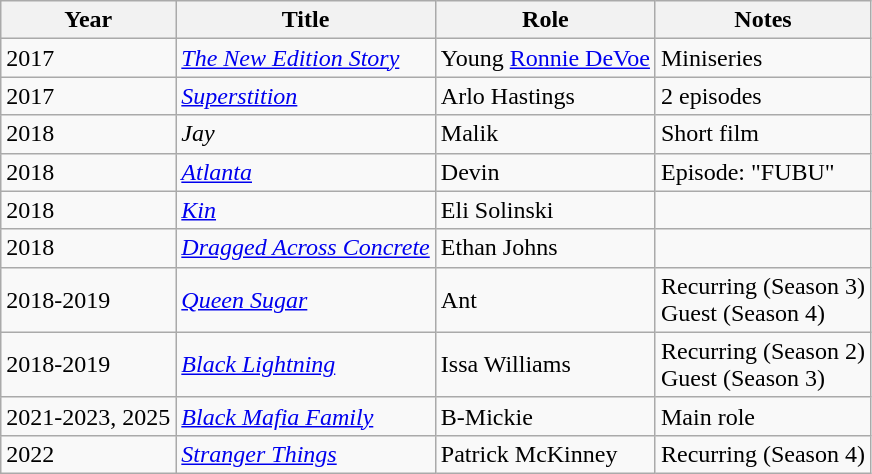<table class="wikitable unsortable">
<tr>
<th>Year</th>
<th>Title</th>
<th>Role</th>
<th>Notes</th>
</tr>
<tr>
<td>2017</td>
<td><em><a href='#'>The New Edition Story</a></em></td>
<td>Young <a href='#'>Ronnie DeVoe</a></td>
<td>Miniseries</td>
</tr>
<tr>
<td>2017</td>
<td><em><a href='#'>Superstition</a></em></td>
<td>Arlo Hastings</td>
<td>2 episodes</td>
</tr>
<tr>
<td>2018</td>
<td><em>Jay</em></td>
<td>Malik</td>
<td>Short film</td>
</tr>
<tr>
<td>2018</td>
<td><em><a href='#'>Atlanta</a></em></td>
<td>Devin</td>
<td>Episode: "FUBU"</td>
</tr>
<tr>
<td>2018</td>
<td><em><a href='#'>Kin</a></em></td>
<td>Eli Solinski</td>
<td></td>
</tr>
<tr>
<td>2018</td>
<td><em><a href='#'>Dragged Across Concrete</a></em></td>
<td>Ethan Johns</td>
<td></td>
</tr>
<tr>
<td>2018-2019</td>
<td><em><a href='#'>Queen Sugar</a></em></td>
<td>Ant</td>
<td>Recurring (Season 3)<br>Guest (Season 4)</td>
</tr>
<tr>
<td>2018-2019</td>
<td><em><a href='#'>Black Lightning</a></em></td>
<td>Issa Williams</td>
<td>Recurring (Season 2)<br>Guest (Season 3)</td>
</tr>
<tr>
<td>2021-2023, 2025</td>
<td><em><a href='#'>Black Mafia Family</a></em></td>
<td>B-Mickie</td>
<td>Main role</td>
</tr>
<tr>
<td>2022</td>
<td><em><a href='#'>Stranger Things</a></em></td>
<td>Patrick McKinney</td>
<td>Recurring (Season 4)</td>
</tr>
</table>
